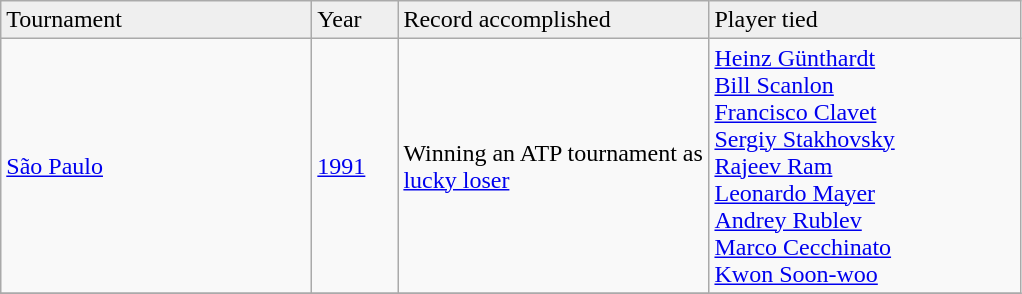<table class=wikitable>
<tr style="background:#efefef;">
<td width=200>Tournament</td>
<td width=50>Year</td>
<td width=200>Record accomplished</td>
<td width=200>Player tied</td>
</tr>
<tr>
<td><a href='#'>São Paulo</a></td>
<td><a href='#'>1991</a></td>
<td>Winning an ATP tournament as <a href='#'>lucky loser</a></td>
<td><a href='#'>Heinz Günthardt</a><br><a href='#'>Bill Scanlon</a><br><a href='#'>Francisco Clavet</a><br><a href='#'>Sergiy Stakhovsky</a><br><a href='#'>Rajeev Ram</a><br><a href='#'>Leonardo Mayer</a><br><a href='#'>Andrey Rublev</a><br><a href='#'>Marco Cecchinato</a><br><a href='#'>Kwon Soon-woo</a></td>
</tr>
<tr>
</tr>
</table>
